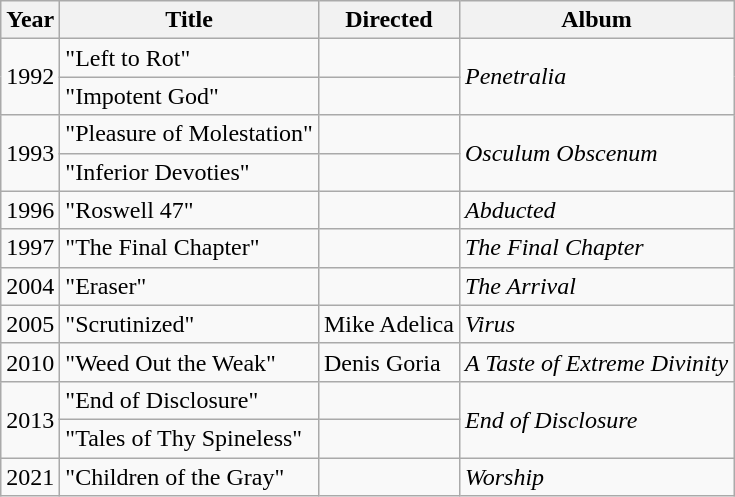<table class="wikitable" border="1">
<tr>
<th>Year</th>
<th>Title</th>
<th>Directed</th>
<th>Album</th>
</tr>
<tr>
<td rowspan=2>1992</td>
<td>"Left to Rot"</td>
<td></td>
<td rowspan=2><em>Penetralia</em></td>
</tr>
<tr>
<td>"Impotent God"</td>
<td></td>
</tr>
<tr>
<td rowspan=2>1993</td>
<td>"Pleasure of Molestation"</td>
<td></td>
<td rowspan=2><em>Osculum Obscenum</em></td>
</tr>
<tr>
<td>"Inferior Devoties"</td>
<td></td>
</tr>
<tr>
<td>1996</td>
<td>"Roswell 47"</td>
<td></td>
<td><em>Abducted</em></td>
</tr>
<tr>
<td>1997</td>
<td>"The Final Chapter"</td>
<td></td>
<td><em>The Final Chapter</em></td>
</tr>
<tr>
<td>2004</td>
<td>"Eraser"</td>
<td></td>
<td><em>The Arrival</em></td>
</tr>
<tr>
<td>2005</td>
<td>"Scrutinized"</td>
<td>Mike Adelica</td>
<td><em>Virus</em></td>
</tr>
<tr>
<td>2010</td>
<td>"Weed Out the Weak"</td>
<td>Denis Goria</td>
<td><em>A Taste of Extreme Divinity</em></td>
</tr>
<tr>
<td rowspan=2>2013</td>
<td>"End of Disclosure"</td>
<td></td>
<td rowspan=2><em>End of Disclosure</em></td>
</tr>
<tr>
<td>"Tales of Thy Spineless"</td>
<td></td>
</tr>
<tr>
<td>2021</td>
<td>"Children of the Gray"</td>
<td></td>
<td><em>Worship</em></td>
</tr>
</table>
